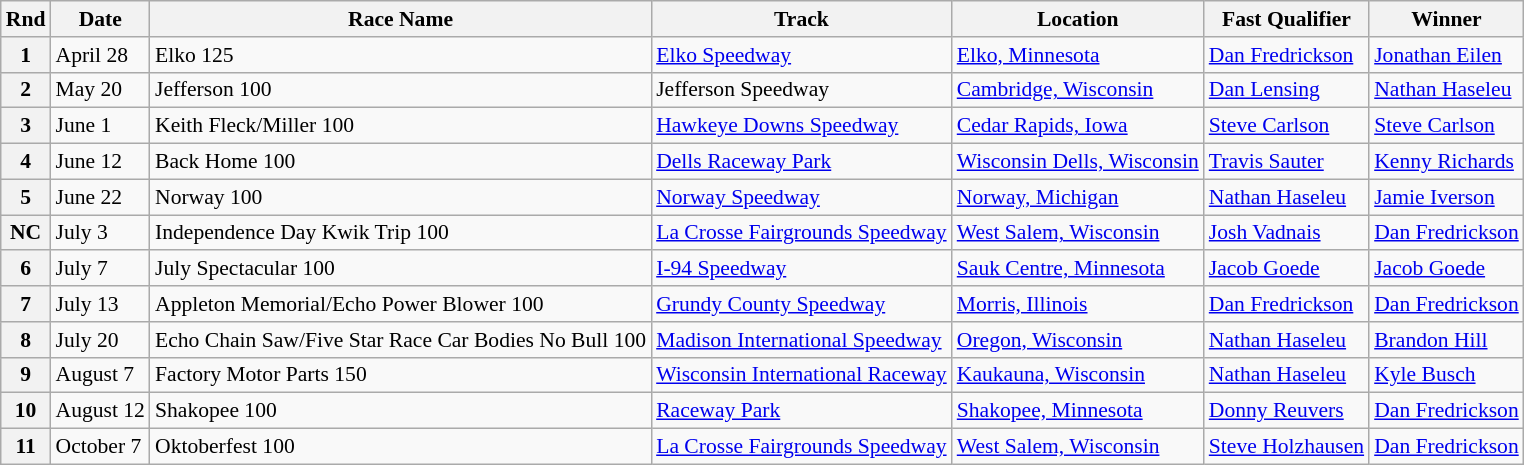<table class="wikitable" style="font-size:90%;">
<tr>
<th>Rnd</th>
<th>Date</th>
<th>Race Name</th>
<th>Track</th>
<th>Location</th>
<th>Fast Qualifier</th>
<th>Winner</th>
</tr>
<tr>
<th>1</th>
<td>April 28</td>
<td>Elko 125</td>
<td><a href='#'>Elko Speedway</a></td>
<td><a href='#'>Elko, Minnesota</a></td>
<td><a href='#'>Dan Fredrickson</a></td>
<td><a href='#'>Jonathan Eilen</a></td>
</tr>
<tr>
<th>2</th>
<td>May 20</td>
<td>Jefferson 100</td>
<td>Jefferson Speedway</td>
<td><a href='#'>Cambridge, Wisconsin</a></td>
<td><a href='#'>Dan Lensing</a></td>
<td><a href='#'>Nathan Haseleu</a></td>
</tr>
<tr>
<th>3</th>
<td>June 1</td>
<td>Keith Fleck/Miller 100</td>
<td><a href='#'>Hawkeye Downs Speedway</a></td>
<td><a href='#'>Cedar Rapids, Iowa</a></td>
<td><a href='#'>Steve Carlson</a></td>
<td><a href='#'>Steve Carlson</a></td>
</tr>
<tr>
<th>4</th>
<td>June 12</td>
<td>Back Home 100</td>
<td><a href='#'>Dells Raceway Park</a></td>
<td><a href='#'>Wisconsin Dells, Wisconsin</a></td>
<td><a href='#'>Travis Sauter</a></td>
<td><a href='#'>Kenny Richards</a></td>
</tr>
<tr>
<th>5</th>
<td>June 22</td>
<td>Norway 100</td>
<td><a href='#'>Norway Speedway</a></td>
<td><a href='#'>Norway, Michigan</a></td>
<td><a href='#'>Nathan Haseleu</a></td>
<td><a href='#'>Jamie Iverson</a></td>
</tr>
<tr>
<th>NC</th>
<td>July 3</td>
<td>Independence Day Kwik Trip 100</td>
<td><a href='#'>La Crosse Fairgrounds Speedway</a></td>
<td><a href='#'>West Salem, Wisconsin</a></td>
<td><a href='#'>Josh Vadnais</a></td>
<td><a href='#'>Dan Fredrickson</a></td>
</tr>
<tr>
<th>6</th>
<td>July 7</td>
<td>July Spectacular 100</td>
<td><a href='#'>I-94 Speedway</a></td>
<td><a href='#'>Sauk Centre, Minnesota</a></td>
<td><a href='#'>Jacob Goede</a></td>
<td><a href='#'>Jacob Goede</a></td>
</tr>
<tr>
<th>7</th>
<td>July 13</td>
<td>Appleton Memorial/Echo Power Blower 100</td>
<td><a href='#'>Grundy County Speedway</a></td>
<td><a href='#'>Morris, Illinois</a></td>
<td><a href='#'>Dan Fredrickson</a></td>
<td><a href='#'>Dan Fredrickson</a></td>
</tr>
<tr>
<th>8</th>
<td>July 20</td>
<td>Echo Chain Saw/Five Star Race Car Bodies No Bull 100</td>
<td><a href='#'>Madison International Speedway</a></td>
<td><a href='#'>Oregon, Wisconsin</a></td>
<td><a href='#'>Nathan Haseleu</a></td>
<td><a href='#'>Brandon Hill</a></td>
</tr>
<tr>
<th>9</th>
<td>August 7</td>
<td>Factory Motor Parts 150</td>
<td><a href='#'>Wisconsin International Raceway</a></td>
<td><a href='#'>Kaukauna, Wisconsin</a></td>
<td><a href='#'>Nathan Haseleu</a></td>
<td><a href='#'>Kyle Busch</a></td>
</tr>
<tr>
<th>10</th>
<td>August 12</td>
<td>Shakopee 100</td>
<td><a href='#'>Raceway Park</a></td>
<td><a href='#'>Shakopee, Minnesota</a></td>
<td><a href='#'>Donny Reuvers</a></td>
<td><a href='#'>Dan Fredrickson</a></td>
</tr>
<tr>
<th>11</th>
<td>October 7</td>
<td>Oktoberfest 100</td>
<td><a href='#'>La Crosse Fairgrounds Speedway</a></td>
<td><a href='#'>West Salem, Wisconsin</a></td>
<td><a href='#'>Steve Holzhausen</a></td>
<td><a href='#'>Dan Fredrickson</a></td>
</tr>
</table>
